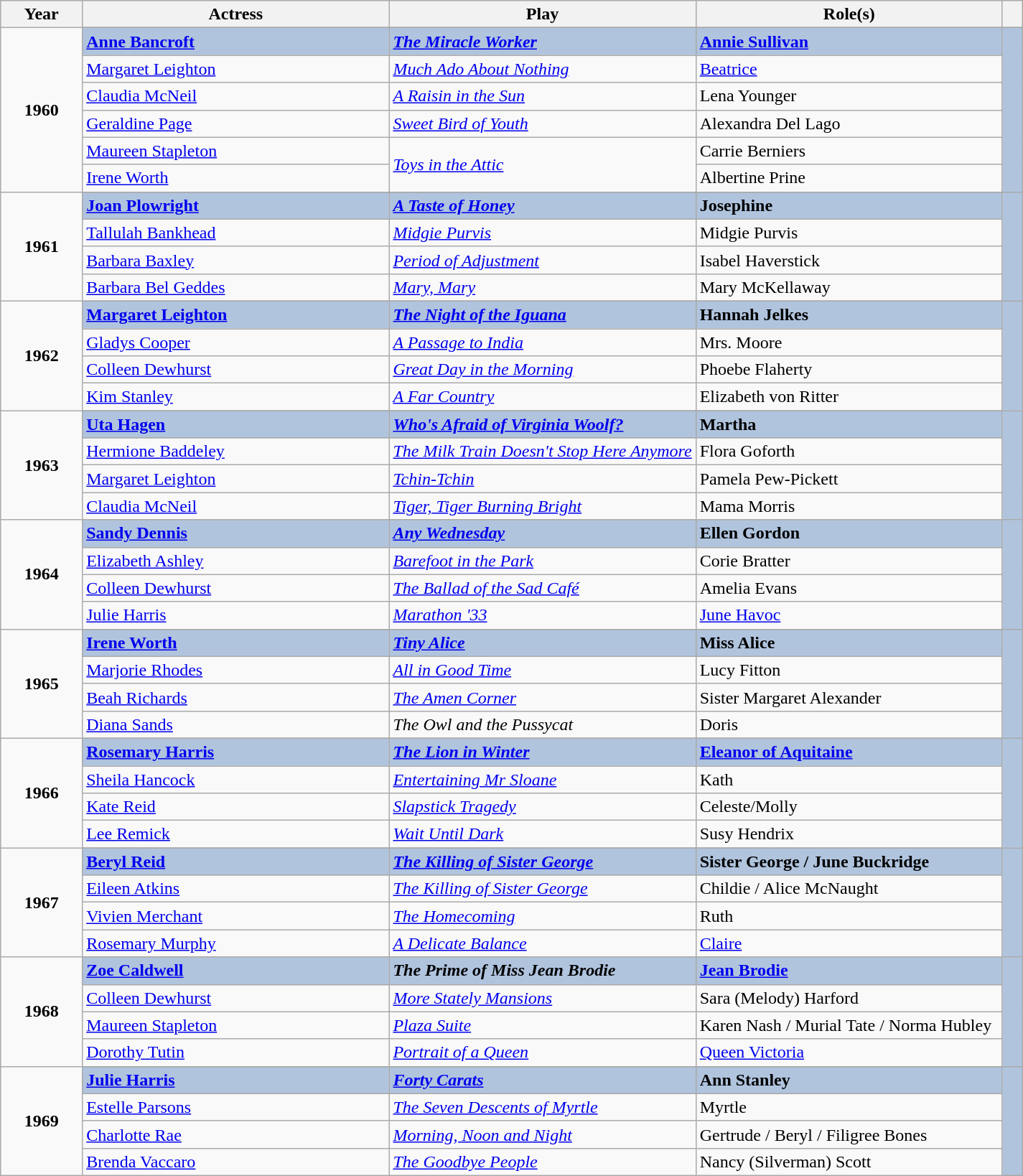<table class="wikitable sortable">
<tr>
<th scope="col" style="width:8%;">Year</th>
<th scope="col" style="width:30%;">Actress</th>
<th scope="col" style="width:30%;">Play</th>
<th scope="col" style="width:30%;">Role(s)</th>
<th scope="col" style="width:2%;" class="unsortable"></th>
</tr>
<tr>
<td rowspan="7" align="center"><strong>1960</strong> <br> </td>
</tr>
<tr style="background:#B0C4DE">
<td><strong><a href='#'>Anne Bancroft</a></strong></td>
<td><strong><em><a href='#'>The Miracle Worker</a></em></strong></td>
<td><strong><a href='#'>Annie Sullivan</a></strong></td>
<td rowspan="7" align="center"></td>
</tr>
<tr>
<td><a href='#'>Margaret Leighton</a></td>
<td><em><a href='#'>Much Ado About Nothing</a></em></td>
<td><a href='#'>Beatrice</a></td>
</tr>
<tr>
<td><a href='#'>Claudia McNeil</a></td>
<td><em><a href='#'>A Raisin in the Sun</a></em></td>
<td>Lena Younger</td>
</tr>
<tr>
<td><a href='#'>Geraldine Page</a></td>
<td><em><a href='#'>Sweet Bird of Youth</a></em></td>
<td>Alexandra Del Lago</td>
</tr>
<tr>
<td><a href='#'>Maureen Stapleton</a></td>
<td rowspan="2"><em><a href='#'>Toys in the Attic</a></em></td>
<td>Carrie Berniers</td>
</tr>
<tr>
<td><a href='#'>Irene Worth</a></td>
<td>Albertine Prine</td>
</tr>
<tr>
<td rowspan="5" align="center"><strong>1961</strong> <br> </td>
</tr>
<tr style="background:#B0C4DE">
<td><strong><a href='#'>Joan Plowright</a></strong></td>
<td><strong><em><a href='#'>A Taste of Honey</a></em></strong></td>
<td><strong>Josephine</strong></td>
<td rowspan="5" align="center"></td>
</tr>
<tr>
<td><a href='#'>Tallulah Bankhead</a></td>
<td><em><a href='#'>Midgie Purvis</a></em></td>
<td>Midgie Purvis</td>
</tr>
<tr>
<td><a href='#'>Barbara Baxley</a></td>
<td><em><a href='#'>Period of Adjustment</a></em></td>
<td>Isabel Haverstick</td>
</tr>
<tr>
<td><a href='#'>Barbara Bel Geddes</a></td>
<td><em><a href='#'>Mary, Mary</a></em></td>
<td>Mary McKellaway</td>
</tr>
<tr>
<td rowspan="5" align="center"><strong>1962</strong> <br> </td>
</tr>
<tr style="background:#B0C4DE">
<td><strong><a href='#'>Margaret Leighton</a></strong></td>
<td><strong><em><a href='#'>The Night of the Iguana</a></em></strong></td>
<td><strong>Hannah Jelkes</strong></td>
<td rowspan="5" align="center"></td>
</tr>
<tr>
<td><a href='#'>Gladys Cooper</a></td>
<td><em><a href='#'>A Passage to India</a></em></td>
<td>Mrs. Moore</td>
</tr>
<tr>
<td><a href='#'>Colleen Dewhurst</a></td>
<td><em><a href='#'>Great Day in the Morning</a></em></td>
<td>Phoebe Flaherty</td>
</tr>
<tr>
<td><a href='#'>Kim Stanley</a></td>
<td><em><a href='#'>A Far Country</a></em></td>
<td>Elizabeth von Ritter</td>
</tr>
<tr>
<td rowspan="5" align="center"><strong>1963</strong> <br> </td>
</tr>
<tr style="background:#B0C4DE">
<td><strong><a href='#'>Uta Hagen</a></strong></td>
<td><strong><em><a href='#'>Who's Afraid of Virginia Woolf?</a></em></strong></td>
<td><strong>Martha</strong></td>
<td rowspan="5" align="center"></td>
</tr>
<tr>
<td><a href='#'>Hermione Baddeley</a></td>
<td><em><a href='#'>The Milk Train Doesn't Stop Here Anymore</a></em></td>
<td>Flora Goforth</td>
</tr>
<tr>
<td><a href='#'>Margaret Leighton</a></td>
<td><em><a href='#'>Tchin-Tchin</a></em></td>
<td>Pamela Pew-Pickett</td>
</tr>
<tr>
<td><a href='#'>Claudia McNeil</a></td>
<td><em><a href='#'>Tiger, Tiger Burning Bright</a></em></td>
<td>Mama Morris</td>
</tr>
<tr>
<td rowspan="5" align="center"><strong>1964</strong> <br> </td>
</tr>
<tr style="background:#B0C4DE">
<td><strong><a href='#'>Sandy Dennis</a></strong></td>
<td><strong><em><a href='#'>Any Wednesday</a></em></strong></td>
<td><strong>Ellen Gordon</strong></td>
<td rowspan="5" align="center"></td>
</tr>
<tr>
<td><a href='#'>Elizabeth Ashley</a></td>
<td><em><a href='#'>Barefoot in the Park</a></em></td>
<td>Corie Bratter</td>
</tr>
<tr>
<td><a href='#'>Colleen Dewhurst</a></td>
<td><em><a href='#'>The Ballad of the Sad Café</a></em></td>
<td>Amelia Evans</td>
</tr>
<tr>
<td><a href='#'>Julie Harris</a></td>
<td><em><a href='#'>Marathon '33</a></em></td>
<td><a href='#'>June Havoc</a></td>
</tr>
<tr>
<td rowspan="5" align="center"><strong>1965</strong> <br> </td>
</tr>
<tr style="background:#B0C4DE">
<td><strong><a href='#'>Irene Worth</a></strong></td>
<td><strong><em><a href='#'>Tiny Alice</a></em></strong></td>
<td><strong>Miss Alice</strong></td>
<td rowspan="5" align="center"></td>
</tr>
<tr>
<td><a href='#'>Marjorie Rhodes</a></td>
<td><em><a href='#'>All in Good Time</a></em></td>
<td>Lucy Fitton</td>
</tr>
<tr>
<td><a href='#'>Beah Richards</a></td>
<td><em><a href='#'>The Amen Corner</a></em></td>
<td>Sister Margaret Alexander</td>
</tr>
<tr>
<td><a href='#'>Diana Sands</a></td>
<td><em>The Owl and the Pussycat</em></td>
<td>Doris</td>
</tr>
<tr>
<td rowspan="5" align="center"><strong>1966</strong> <br> </td>
</tr>
<tr style="background:#B0C4DE">
<td><strong><a href='#'>Rosemary Harris</a></strong></td>
<td><strong><em><a href='#'>The Lion in Winter</a></em></strong></td>
<td><strong><a href='#'>Eleanor of Aquitaine</a></strong></td>
<td rowspan="5" align="center"></td>
</tr>
<tr>
<td><a href='#'>Sheila Hancock</a></td>
<td><em><a href='#'>Entertaining Mr Sloane</a></em></td>
<td>Kath</td>
</tr>
<tr>
<td><a href='#'>Kate Reid</a></td>
<td><em><a href='#'>Slapstick Tragedy</a></em></td>
<td>Celeste/Molly</td>
</tr>
<tr>
<td><a href='#'>Lee Remick</a></td>
<td><em><a href='#'>Wait Until Dark</a></em></td>
<td>Susy Hendrix</td>
</tr>
<tr>
<td rowspan="5" align="center"><strong>1967</strong> <br> </td>
</tr>
<tr style="background:#B0C4DE">
<td><strong><a href='#'>Beryl Reid</a></strong></td>
<td><strong><em><a href='#'>The Killing of Sister George</a></em></strong></td>
<td><strong>Sister George / June Buckridge</strong></td>
<td rowspan="5" align="center"></td>
</tr>
<tr>
<td><a href='#'>Eileen Atkins</a></td>
<td><em><a href='#'>The Killing of Sister George</a></em></td>
<td>Childie / Alice McNaught</td>
</tr>
<tr>
<td><a href='#'>Vivien Merchant</a></td>
<td><em><a href='#'>The Homecoming</a></em></td>
<td>Ruth</td>
</tr>
<tr>
<td><a href='#'>Rosemary Murphy</a></td>
<td><em><a href='#'>A Delicate Balance</a></em></td>
<td><a href='#'>Claire</a></td>
</tr>
<tr>
<td rowspan="5" align="center"><strong>1968</strong> <br> </td>
</tr>
<tr style="background:#B0C4DE">
<td><strong><a href='#'>Zoe Caldwell</a></strong></td>
<td><strong><em>The Prime of Miss Jean Brodie</em></strong></td>
<td><strong><a href='#'>Jean Brodie</a></strong></td>
<td rowspan="5" align="center"></td>
</tr>
<tr>
<td><a href='#'>Colleen Dewhurst</a></td>
<td><em><a href='#'>More Stately Mansions</a></em></td>
<td>Sara (Melody) Harford</td>
</tr>
<tr>
<td><a href='#'>Maureen Stapleton</a></td>
<td><em><a href='#'>Plaza Suite</a></em></td>
<td>Karen Nash / Murial Tate / Norma Hubley</td>
</tr>
<tr>
<td><a href='#'>Dorothy Tutin</a></td>
<td><em><a href='#'>Portrait of a Queen</a></em></td>
<td><a href='#'>Queen Victoria</a></td>
</tr>
<tr>
<td rowspan="5" align="center"><strong>1969</strong> <br> </td>
</tr>
<tr style="background:#B0C4DE">
<td><strong><a href='#'>Julie Harris</a></strong></td>
<td><strong><em><a href='#'>Forty Carats</a></em></strong></td>
<td><strong>Ann Stanley</strong></td>
<td rowspan="5" align="center"></td>
</tr>
<tr>
<td><a href='#'>Estelle Parsons</a></td>
<td><em><a href='#'>The Seven Descents of Myrtle</a></em></td>
<td>Myrtle</td>
</tr>
<tr>
<td><a href='#'>Charlotte Rae</a></td>
<td><em><a href='#'>Morning, Noon and Night</a></em></td>
<td>Gertrude / Beryl / Filigree Bones</td>
</tr>
<tr>
<td><a href='#'>Brenda Vaccaro</a></td>
<td><em><a href='#'>The Goodbye People</a></em></td>
<td>Nancy (Silverman) Scott</td>
</tr>
</table>
